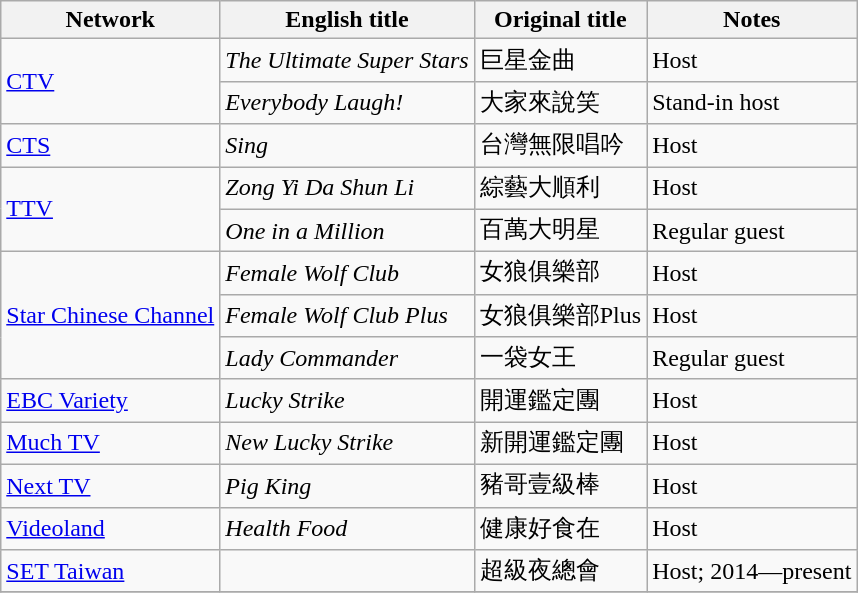<table class="wikitable sortable">
<tr>
<th>Network</th>
<th>English title</th>
<th>Original title</th>
<th class="unsortable">Notes</th>
</tr>
<tr>
<td rowspan="2"><a href='#'>CTV</a></td>
<td><em>The Ultimate Super Stars</em></td>
<td>巨星金曲</td>
<td>Host</td>
</tr>
<tr>
<td><em>Everybody Laugh!</em></td>
<td>大家來說笑</td>
<td>Stand-in host</td>
</tr>
<tr>
<td><a href='#'>CTS</a></td>
<td><em>Sing</em></td>
<td>台灣無限唱吟</td>
<td>Host</td>
</tr>
<tr>
<td rowspan=2><a href='#'>TTV</a></td>
<td><em>Zong Yi Da Shun Li</em></td>
<td>綜藝大順利</td>
<td>Host</td>
</tr>
<tr>
<td><em>One in a Million</em></td>
<td>百萬大明星</td>
<td>Regular guest</td>
</tr>
<tr>
<td rowspan="3"><a href='#'>Star Chinese Channel</a></td>
<td><em>Female Wolf Club</em></td>
<td>女狼俱樂部</td>
<td>Host</td>
</tr>
<tr>
<td><em>Female Wolf Club Plus</em></td>
<td>女狼俱樂部Plus</td>
<td>Host</td>
</tr>
<tr>
<td><em>Lady Commander</em></td>
<td>一袋女王</td>
<td>Regular guest</td>
</tr>
<tr>
<td><a href='#'>EBC Variety</a></td>
<td><em>Lucky Strike</em></td>
<td>開運鑑定團</td>
<td>Host</td>
</tr>
<tr>
<td><a href='#'>Much TV</a></td>
<td><em>New Lucky Strike</em></td>
<td>新開運鑑定團</td>
<td>Host</td>
</tr>
<tr>
<td><a href='#'>Next TV</a></td>
<td><em>Pig King</em></td>
<td>豬哥壹級棒</td>
<td>Host</td>
</tr>
<tr>
<td><a href='#'>Videoland</a></td>
<td><em>Health Food</em></td>
<td>健康好食在</td>
<td>Host</td>
</tr>
<tr>
<td><a href='#'>SET Taiwan</a></td>
<td><em></em></td>
<td>超級夜總會</td>
<td>Host; 2014—present</td>
</tr>
<tr>
</tr>
</table>
